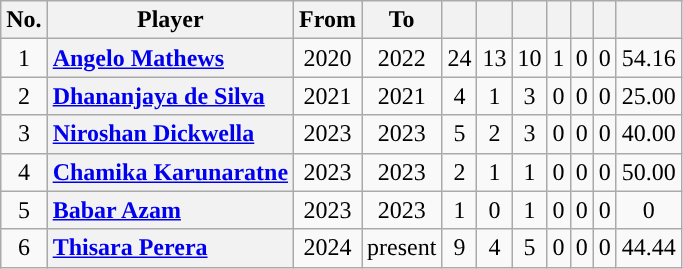<table class="wikitable"style="text-align:center;">
<tr>
<th>No.</th>
<th>Player</th>
<th>From</th>
<th>To</th>
<th></th>
<th></th>
<th></th>
<th></th>
<th></th>
<th></th>
<th></th>
</tr>
<tr>
<td>1</td>
<th style="text-align:left;"><a href='#'>Angelo Mathews</a></th>
<td>2020</td>
<td>2022</td>
<td>24</td>
<td>13</td>
<td>10</td>
<td>1</td>
<td>0</td>
<td>0</td>
<td>54.16</td>
</tr>
<tr>
<td>2</td>
<th style="text-align:left;"><a href='#'>Dhananjaya de Silva</a></th>
<td>2021</td>
<td>2021</td>
<td>4</td>
<td>1</td>
<td>3</td>
<td>0</td>
<td>0</td>
<td>0</td>
<td>25.00</td>
</tr>
<tr>
<td>3</td>
<th style="text-align:left;"><a href='#'>Niroshan Dickwella</a></th>
<td>2023</td>
<td>2023</td>
<td>5</td>
<td>2</td>
<td>3</td>
<td>0</td>
<td>0</td>
<td>0</td>
<td>40.00</td>
</tr>
<tr>
<td>4</td>
<th style="text-align:left;"><a href='#'>Chamika Karunaratne</a></th>
<td>2023</td>
<td>2023</td>
<td>2</td>
<td>1</td>
<td>1</td>
<td>0</td>
<td>0</td>
<td>0</td>
<td>50.00</td>
</tr>
<tr>
<td>5</td>
<th style="text-align:left;"><a href='#'>Babar Azam</a></th>
<td>2023</td>
<td>2023</td>
<td>1</td>
<td>0</td>
<td>1</td>
<td>0</td>
<td>0</td>
<td>0</td>
<td>0</td>
</tr>
<tr>
<td>6</td>
<th style="text-align:left;"><a href='#'>Thisara Perera</a></th>
<td>2024</td>
<td>present</td>
<td>9</td>
<td>4</td>
<td>5</td>
<td>0</td>
<td>0</td>
<td>0</td>
<td>44.44</td>
</tr>
</table>
